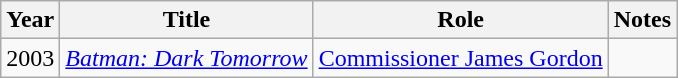<table class="wikitable">
<tr>
<th>Year</th>
<th>Title</th>
<th>Role</th>
<th>Notes</th>
</tr>
<tr>
<td>2003</td>
<td><em><a href='#'>Batman: Dark Tomorrow</a></em></td>
<td><a href='#'>Commissioner James Gordon</a></td>
<td></td>
</tr>
</table>
